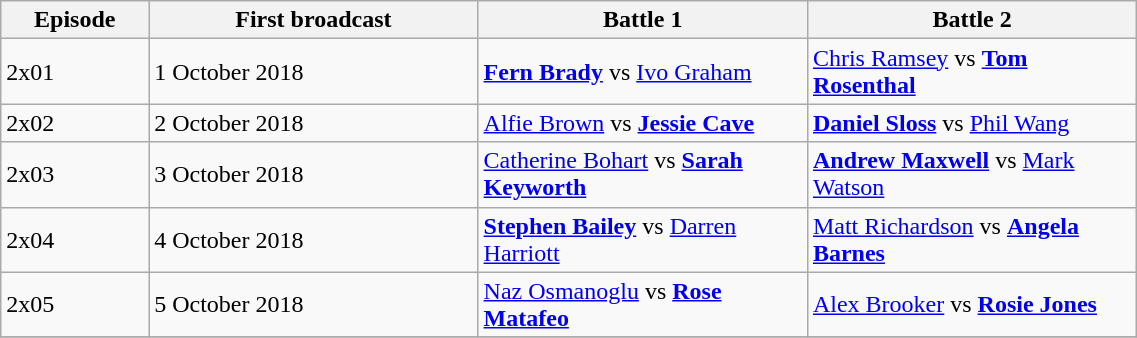<table class="wikitable" style="width:60%;">
<tr>
<th style="width:8%;">Episode</th>
<th style="width:18%;">First broadcast</th>
<th style="width:18%;">Battle 1</th>
<th style="width:18%;">Battle 2</th>
</tr>
<tr>
<td>2x01</td>
<td>1 October 2018</td>
<td><strong><a href='#'>Fern Brady</a></strong> vs <a href='#'>Ivo Graham</a></td>
<td><a href='#'>Chris Ramsey</a> vs <strong><a href='#'>Tom Rosenthal</a></strong></td>
</tr>
<tr>
<td>2x02</td>
<td>2 October 2018</td>
<td><a href='#'>Alfie Brown</a> vs <strong><a href='#'>Jessie Cave</a></strong></td>
<td><strong><a href='#'>Daniel Sloss</a></strong> vs <a href='#'>Phil Wang</a></td>
</tr>
<tr>
<td>2x03</td>
<td>3 October 2018</td>
<td><a href='#'>Catherine Bohart</a> vs <strong><a href='#'>Sarah Keyworth</a></strong></td>
<td><strong><a href='#'>Andrew Maxwell</a></strong> vs <a href='#'>Mark Watson</a></td>
</tr>
<tr>
<td>2x04</td>
<td>4 October 2018</td>
<td><strong><a href='#'>Stephen Bailey</a></strong> vs <a href='#'>Darren Harriott</a></td>
<td><a href='#'>Matt Richardson</a> vs <strong><a href='#'>Angela Barnes</a></strong></td>
</tr>
<tr>
<td>2x05</td>
<td>5 October 2018</td>
<td><a href='#'>Naz Osmanoglu</a> vs <strong><a href='#'>Rose Matafeo</a></strong></td>
<td><a href='#'>Alex Brooker</a> vs <strong><a href='#'>Rosie Jones</a></strong></td>
</tr>
<tr>
</tr>
</table>
